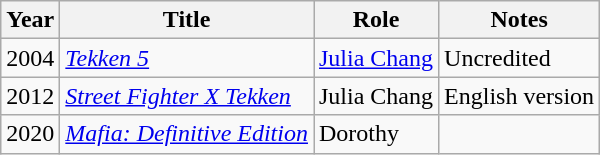<table class="wikitable sortable">
<tr>
<th>Year</th>
<th>Title</th>
<th>Role</th>
<th>Notes</th>
</tr>
<tr>
<td>2004</td>
<td><em><a href='#'>Tekken 5</a></em></td>
<td><a href='#'>Julia Chang</a></td>
<td>Uncredited</td>
</tr>
<tr>
<td>2012</td>
<td><em><a href='#'>Street Fighter X Tekken</a></em></td>
<td>Julia Chang</td>
<td>English version</td>
</tr>
<tr>
<td>2020</td>
<td><em><a href='#'>Mafia: Definitive Edition</a></em></td>
<td>Dorothy</td>
<td></td>
</tr>
</table>
